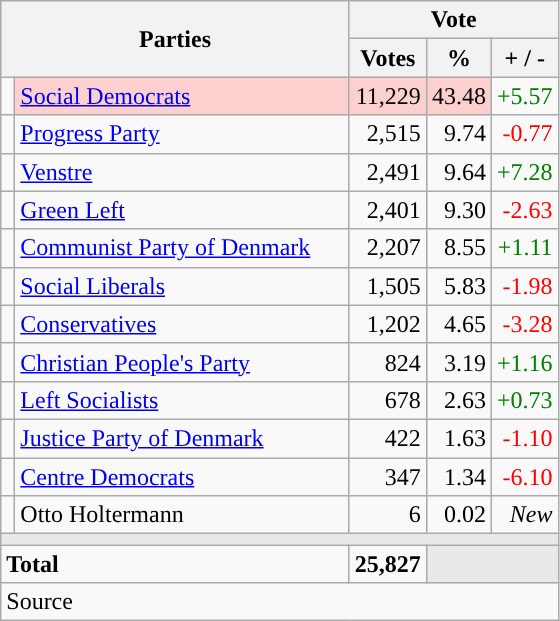<table class="wikitable" style="text-align:right;">
<tr>
<th style="text-align:centre;" rowspan="2" colspan="2" width="225">Parties</th>
<th colspan="3">Vote</th>
</tr>
<tr>
<th width="15">Votes</th>
<th width="15">%</th>
<th width="15">+ / -</th>
</tr>
<tr>
<td width="2" style="color:inherit;background:"></td>
<td bgcolor=#fbd0ce  align="left"><a href='#'>Social Democrats</a></td>
<td bgcolor=#fbd0ce>11,229</td>
<td bgcolor=#fbd0ce>43.48</td>
<td style=color:green;>+5.57</td>
</tr>
<tr>
<td width="2" style="color:inherit;background:"></td>
<td align="left"><a href='#'>Progress Party</a></td>
<td>2,515</td>
<td>9.74</td>
<td style=color:red;>-0.77</td>
</tr>
<tr>
<td width="2" style="color:inherit;background:"></td>
<td align="left"><a href='#'>Venstre</a></td>
<td>2,491</td>
<td>9.64</td>
<td style=color:green;>+7.28</td>
</tr>
<tr>
<td width="2" style="color:inherit;background:"></td>
<td align="left"><a href='#'>Green Left</a></td>
<td>2,401</td>
<td>9.30</td>
<td style=color:red;>-2.63</td>
</tr>
<tr>
<td width="2" style="color:inherit;background:"></td>
<td align="left"><a href='#'>Communist Party of Denmark</a></td>
<td>2,207</td>
<td>8.55</td>
<td style=color:green;>+1.11</td>
</tr>
<tr>
<td width="2" style="color:inherit;background:"></td>
<td align="left"><a href='#'>Social Liberals</a></td>
<td>1,505</td>
<td>5.83</td>
<td style=color:red;>-1.98</td>
</tr>
<tr>
<td width="2" style="color:inherit;background:"></td>
<td align="left"><a href='#'>Conservatives</a></td>
<td>1,202</td>
<td>4.65</td>
<td style=color:red;>-3.28</td>
</tr>
<tr>
<td width="2" style="color:inherit;background:"></td>
<td align="left"><a href='#'>Christian People's Party</a></td>
<td>824</td>
<td>3.19</td>
<td style=color:green;>+1.16</td>
</tr>
<tr>
<td width="2" style="color:inherit;background:"></td>
<td align="left"><a href='#'>Left Socialists</a></td>
<td>678</td>
<td>2.63</td>
<td style=color:green;>+0.73</td>
</tr>
<tr>
<td width="2" style="color:inherit;background:"></td>
<td align="left"><a href='#'>Justice Party of Denmark</a></td>
<td>422</td>
<td>1.63</td>
<td style=color:red;>-1.10</td>
</tr>
<tr>
<td width="2" style="color:inherit;background:"></td>
<td align="left"><a href='#'>Centre Democrats</a></td>
<td>347</td>
<td>1.34</td>
<td style=color:red;>-6.10</td>
</tr>
<tr>
<td width="2" style="color:inherit;background:"></td>
<td align="left">Otto Holtermann</td>
<td>6</td>
<td>0.02</td>
<td><em>New</em></td>
</tr>
<tr>
<td colspan="7" bgcolor="#E9E9E9"></td>
</tr>
<tr>
<td align="left" colspan="2"><strong>Total</strong></td>
<td><strong>25,827</strong></td>
<td bgcolor="#E9E9E9" colspan="2"></td>
</tr>
<tr>
<td align="left" colspan="6">Source</td>
</tr>
</table>
